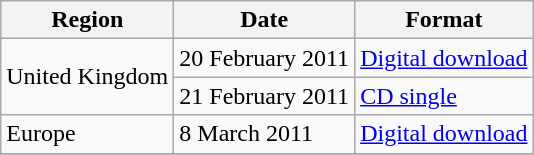<table class="wikitable" border="1">
<tr>
<th scope="row">Region</th>
<th scope="row">Date</th>
<th scope="row">Format</th>
</tr>
<tr>
<td rowspan="2">United Kingdom</td>
<td>20 February 2011</td>
<td><a href='#'>Digital download</a></td>
</tr>
<tr>
<td>21 February 2011</td>
<td><a href='#'>CD single</a></td>
</tr>
<tr>
<td>Europe</td>
<td>8 March 2011</td>
<td><a href='#'>Digital download</a></td>
</tr>
<tr>
</tr>
</table>
